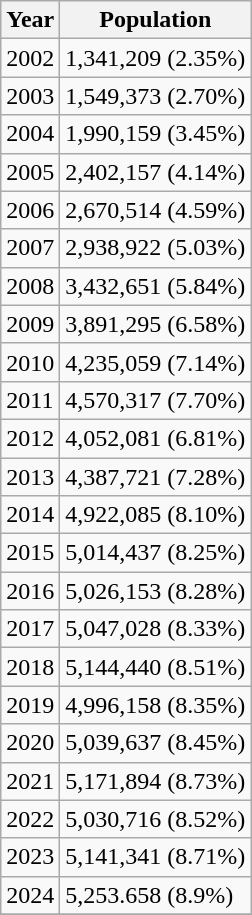<table class="wikitable sortable">
<tr>
<th>Year</th>
<th>Population</th>
</tr>
<tr>
<td>2002</td>
<td>1,341,209 (2.35%)</td>
</tr>
<tr>
<td>2003</td>
<td>1,549,373 (2.70%)</td>
</tr>
<tr>
<td>2004</td>
<td>1,990,159 (3.45%)</td>
</tr>
<tr>
<td>2005</td>
<td>2,402,157 (4.14%)</td>
</tr>
<tr>
<td>2006</td>
<td>2,670,514 (4.59%)</td>
</tr>
<tr>
<td>2007</td>
<td>2,938,922 (5.03%)</td>
</tr>
<tr>
<td>2008</td>
<td>3,432,651 (5.84%)</td>
</tr>
<tr>
<td>2009</td>
<td>3,891,295 (6.58%)</td>
</tr>
<tr>
<td>2010</td>
<td>4,235,059 (7.14%)</td>
</tr>
<tr>
<td>2011</td>
<td>4,570,317 (7.70%)</td>
</tr>
<tr>
<td>2012</td>
<td>4,052,081 (6.81%)</td>
</tr>
<tr>
<td>2013</td>
<td>4,387,721 (7.28%)</td>
</tr>
<tr>
<td>2014</td>
<td>4,922,085 (8.10%)</td>
</tr>
<tr>
<td>2015</td>
<td>5,014,437 (8.25%)</td>
</tr>
<tr>
<td>2016</td>
<td>5,026,153 (8.28%)</td>
</tr>
<tr>
<td>2017</td>
<td>5,047,028 (8.33%)</td>
</tr>
<tr>
<td>2018</td>
<td>5,144,440 (8.51%)</td>
</tr>
<tr>
<td>2019</td>
<td>4,996,158 (8.35%)</td>
</tr>
<tr>
<td>2020</td>
<td>5,039,637 (8.45%)</td>
</tr>
<tr>
<td>2021</td>
<td>5,171,894 (8.73%)</td>
</tr>
<tr>
<td>2022</td>
<td>5,030,716 (8.52%)</td>
</tr>
<tr>
<td>2023</td>
<td>5,141,341 (8.71%)</td>
</tr>
<tr>
<td>2024</td>
<td>5,253.658 (8.9%)</td>
</tr>
<tr>
</tr>
</table>
